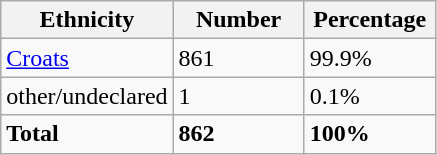<table class="wikitable">
<tr>
<th width="100px">Ethnicity</th>
<th width="80px">Number</th>
<th width="80px">Percentage</th>
</tr>
<tr>
<td><a href='#'>Croats</a></td>
<td>861</td>
<td>99.9%</td>
</tr>
<tr>
<td>other/undeclared</td>
<td>1</td>
<td>0.1%</td>
</tr>
<tr>
<td><strong>Total</strong></td>
<td><strong>862</strong></td>
<td><strong>100%</strong></td>
</tr>
</table>
